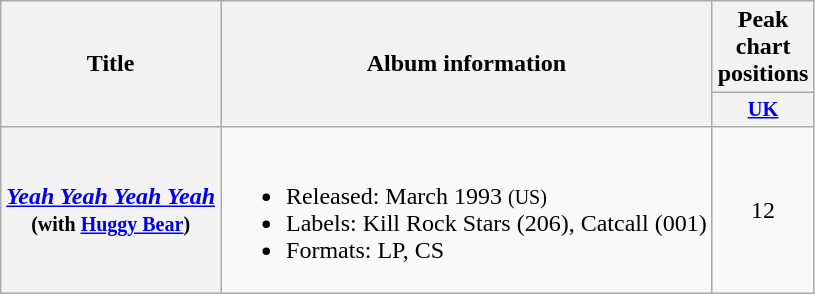<table class="wikitable plainrowheaders" style="text-align:left">
<tr>
<th scope="col" rowspan="2">Title</th>
<th scope="col" rowspan="2">Album information</th>
<th scope="col" colspan="1">Peak chart positions</th>
</tr>
<tr>
<th scope="col" style="width:2em; font-size:85%"><a href='#'>UK</a><br></th>
</tr>
<tr>
<th scope="row"><em><a href='#'>Yeah Yeah Yeah Yeah</a></em><br><small>(with <a href='#'>Huggy Bear</a>)</small></th>
<td><br><ul><li>Released: March 1993 <small>(US)</small></li><li>Labels: Kill Rock Stars (206), Catcall (001)</li><li>Formats: LP, CS</li></ul></td>
<td style="text-align:center">12</td>
</tr>
</table>
